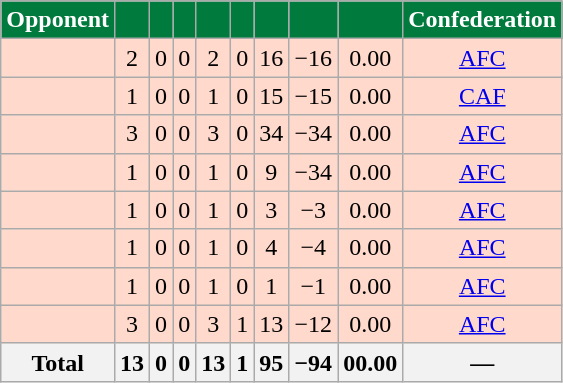<table class="wikitable sortable" style="text-align:center;">
<tr style="color:white">
<th style="background-color:#007A3D;color:white">Opponent</th>
<th style="background-color:#007A3D;"></th>
<th style="background-color:#007A3D;"></th>
<th style="background-color:#007A3D;"></th>
<th style="background-color:#007A3D;"></th>
<th style="background-color:#007A3D;"></th>
<th style="background-color:#007A3D;"></th>
<th style="background-color:#007A3D;"></th>
<th style="background-color:#007A3D;"></th>
<th style="background-color:#007A3D;color:white">Confederation</th>
</tr>
<tr bgcolor=FFDACC>
<td style="text-align:left;"></td>
<td>2</td>
<td>0</td>
<td>0</td>
<td>2</td>
<td>0</td>
<td>16</td>
<td>−16</td>
<td>0.00</td>
<td><a href='#'>AFC</a></td>
</tr>
<tr bgcolor=FFDACC>
<td style="text-align:left;"></td>
<td>1</td>
<td>0</td>
<td>0</td>
<td>1</td>
<td>0</td>
<td>15</td>
<td>−15</td>
<td>0.00</td>
<td><a href='#'>CAF</a></td>
</tr>
<tr bgcolor=FFDACC>
<td style="text-align:left;"></td>
<td>3</td>
<td>0</td>
<td>0</td>
<td>3</td>
<td>0</td>
<td>34</td>
<td>−34</td>
<td>0.00</td>
<td><a href='#'>AFC</a></td>
</tr>
<tr bgcolor=FFDACC>
<td style="text-align:left;"></td>
<td>1</td>
<td>0</td>
<td>0</td>
<td>1</td>
<td>0</td>
<td>9</td>
<td>−34</td>
<td>0.00</td>
<td><a href='#'>AFC</a></td>
</tr>
<tr bgcolor=FFDACC>
<td style="text-align:left;"></td>
<td>1</td>
<td>0</td>
<td>0</td>
<td>1</td>
<td>0</td>
<td>3</td>
<td>−3</td>
<td>0.00</td>
<td><a href='#'>AFC</a></td>
</tr>
<tr bgcolor=FFDACC>
<td style="text-align:left;"></td>
<td>1</td>
<td>0</td>
<td>0</td>
<td>1</td>
<td>0</td>
<td>4</td>
<td>−4</td>
<td>0.00</td>
<td><a href='#'>AFC</a></td>
</tr>
<tr bgcolor=FFDACC>
<td style="text-align:left;"></td>
<td>1</td>
<td>0</td>
<td>0</td>
<td>1</td>
<td>0</td>
<td>1</td>
<td>−1</td>
<td>0.00</td>
<td><a href='#'>AFC</a></td>
</tr>
<tr bgcolor=FFDACC>
<td style="text-align:left;"></td>
<td>3</td>
<td>0</td>
<td>0</td>
<td>3</td>
<td>1</td>
<td>13</td>
<td>−12</td>
<td>0.00</td>
<td><a href='#'>AFC</a></td>
</tr>
<tr>
<th>Total</th>
<th>13</th>
<th>0</th>
<th>0</th>
<th>13</th>
<th>1</th>
<th>95</th>
<th>−94</th>
<th>00.00</th>
<th>—</th>
</tr>
</table>
